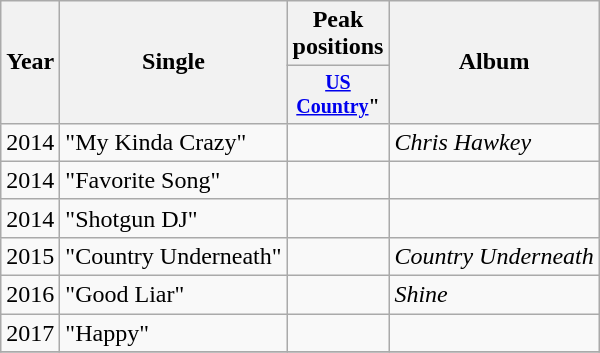<table class="wikitable" style="text-align:center;">
<tr>
<th rowspan="2">Year</th>
<th rowspan="2">Single</th>
<th colspan="1">Peak positions</th>
<th rowspan="2">Album</th>
</tr>
<tr style="font-size:smaller;">
<th width="60"><a href='#'>US Country</a>"</th>
</tr>
<tr>
<td>2014</td>
<td align="left">"My Kinda Crazy"</td>
<td></td>
<td align="left"><em>Chris Hawkey</em></td>
</tr>
<tr>
<td>2014</td>
<td align="left">"Favorite Song"</td>
<td></td>
<td align="left"></td>
</tr>
<tr>
<td>2014</td>
<td align="left">"Shotgun DJ"</td>
<td></td>
<td align="left"></td>
</tr>
<tr>
<td>2015</td>
<td align="left">"Country Underneath"</td>
<td></td>
<td align="left"><em>Country Underneath</em></td>
</tr>
<tr>
<td>2016</td>
<td align="left">"Good Liar"</td>
<td></td>
<td align="left"><em>Shine</em></td>
</tr>
<tr>
<td>2017</td>
<td align="left">"Happy"</td>
<td></td>
<td align="left"></td>
</tr>
<tr>
</tr>
</table>
